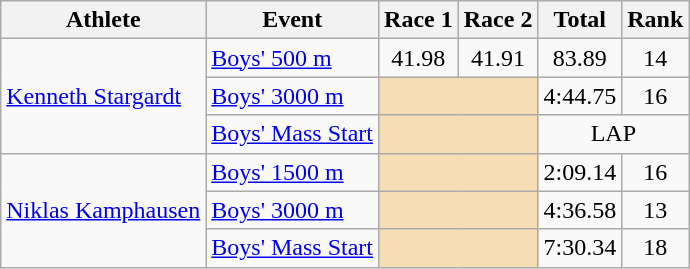<table class="wikitable">
<tr>
<th>Athlete</th>
<th>Event</th>
<th>Race 1</th>
<th>Race 2</th>
<th>Total</th>
<th>Rank</th>
</tr>
<tr>
<td rowspan=3><a href='#'>Kenneth Stargardt</a></td>
<td><a href='#'>Boys' 500 m</a></td>
<td align="center">41.98</td>
<td align="center">41.91</td>
<td align="center">83.89</td>
<td align="center">14</td>
</tr>
<tr>
<td><a href='#'>Boys' 3000 m</a></td>
<td colspan=2 bgcolor="wheat"></td>
<td align="center">4:44.75</td>
<td align="center">16</td>
</tr>
<tr>
<td><a href='#'>Boys' Mass Start</a></td>
<td colspan=2 bgcolor="wheat"></td>
<td align="center" colspan=2>LAP</td>
</tr>
<tr>
<td rowspan=3><a href='#'>Niklas Kamphausen</a></td>
<td><a href='#'>Boys' 1500 m</a></td>
<td colspan=2 bgcolor="wheat"></td>
<td align="center">2:09.14</td>
<td align="center">16</td>
</tr>
<tr>
<td><a href='#'>Boys' 3000 m</a></td>
<td colspan=2 bgcolor="wheat"></td>
<td align="center">4:36.58</td>
<td align="center">13</td>
</tr>
<tr>
<td><a href='#'>Boys' Mass Start</a></td>
<td colspan=2 bgcolor="wheat"></td>
<td align="center">7:30.34</td>
<td align="center">18</td>
</tr>
</table>
